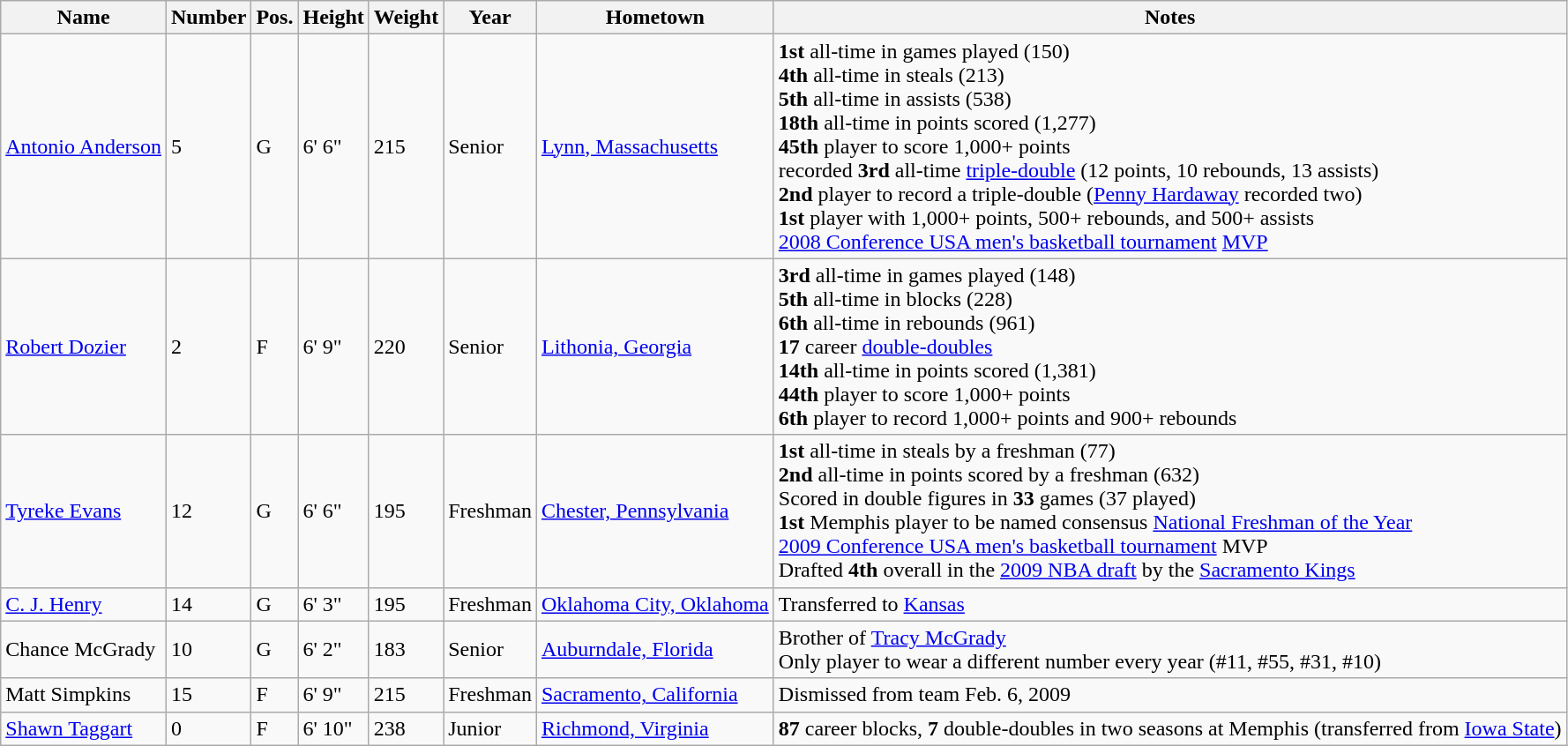<table class="wikitable sortable" border="1">
<tr>
<th>Name</th>
<th>Number</th>
<th>Pos.</th>
<th>Height</th>
<th>Weight</th>
<th>Year</th>
<th>Hometown</th>
<th class="unsortable">Notes</th>
</tr>
<tr>
<td><a href='#'>Antonio Anderson</a></td>
<td>5</td>
<td>G</td>
<td>6' 6"</td>
<td>215</td>
<td>Senior</td>
<td><a href='#'>Lynn, Massachusetts</a></td>
<td><strong>1st</strong> all-time in games played (150)<br><strong>4th</strong> all-time in steals (213)<br><strong>5th</strong> all-time in assists (538)<br><strong>18th</strong> all-time in points scored (1,277)<br><strong>45th</strong> player to score 1,000+ points<br>recorded <strong>3rd</strong> all-time <a href='#'>triple-double</a> (12 points, 10 rebounds, 13 assists)<br><strong>2nd</strong> player to record a triple-double (<a href='#'>Penny Hardaway</a> recorded two)<br><strong>1st</strong> player with 1,000+ points, 500+ rebounds, and 500+ assists<br><a href='#'>2008 Conference USA men's basketball tournament</a> <a href='#'>MVP</a></td>
</tr>
<tr>
<td><a href='#'>Robert Dozier</a></td>
<td>2</td>
<td>F</td>
<td>6' 9"</td>
<td>220</td>
<td>Senior</td>
<td><a href='#'>Lithonia, Georgia</a></td>
<td><strong>3rd</strong> all-time in games played (148)<br><strong>5th</strong> all-time in blocks (228)<br><strong>6th</strong> all-time in rebounds (961)<br><strong>17</strong> career <a href='#'>double-doubles</a><br><strong>14th</strong> all-time in points scored (1,381)<br><strong>44th</strong> player to score 1,000+ points<br><strong>6th</strong> player to record 1,000+ points and 900+ rebounds</td>
</tr>
<tr>
<td><a href='#'>Tyreke Evans</a></td>
<td>12</td>
<td>G</td>
<td>6' 6"</td>
<td>195</td>
<td>Freshman</td>
<td><a href='#'>Chester, Pennsylvania</a></td>
<td><strong>1st</strong> all-time in steals by a freshman (77)<br><strong>2nd</strong> all-time in points scored by a freshman (632)<br>Scored in double figures in <strong>33</strong> games (37 played)<br><strong>1st</strong> Memphis player to be named consensus <a href='#'>National Freshman of the Year</a><br><a href='#'>2009 Conference USA men's basketball tournament</a> MVP<br>Drafted <strong>4th</strong> overall in the <a href='#'>2009 NBA draft</a> by the <a href='#'>Sacramento Kings</a></td>
</tr>
<tr>
<td><a href='#'>C. J. Henry</a></td>
<td>14</td>
<td>G</td>
<td>6' 3"</td>
<td>195</td>
<td>Freshman</td>
<td><a href='#'>Oklahoma City, Oklahoma</a></td>
<td>Transferred to <a href='#'>Kansas</a></td>
</tr>
<tr>
<td>Chance McGrady</td>
<td>10</td>
<td>G</td>
<td>6' 2"</td>
<td>183</td>
<td>Senior</td>
<td><a href='#'>Auburndale, Florida</a></td>
<td>Brother of <a href='#'>Tracy McGrady</a><br>Only player to wear a different number every year (#11, #55, #31, #10)</td>
</tr>
<tr>
<td>Matt Simpkins</td>
<td>15</td>
<td>F</td>
<td>6' 9"</td>
<td>215</td>
<td>Freshman</td>
<td><a href='#'>Sacramento, California</a></td>
<td>Dismissed from team Feb. 6, 2009</td>
</tr>
<tr>
<td><a href='#'>Shawn Taggart</a></td>
<td>0</td>
<td>F</td>
<td>6' 10"</td>
<td>238</td>
<td>Junior</td>
<td><a href='#'>Richmond, Virginia</a></td>
<td><strong>87</strong> career blocks, <strong>7</strong> double-doubles in two seasons at Memphis (transferred from <a href='#'>Iowa State</a>)</td>
</tr>
</table>
